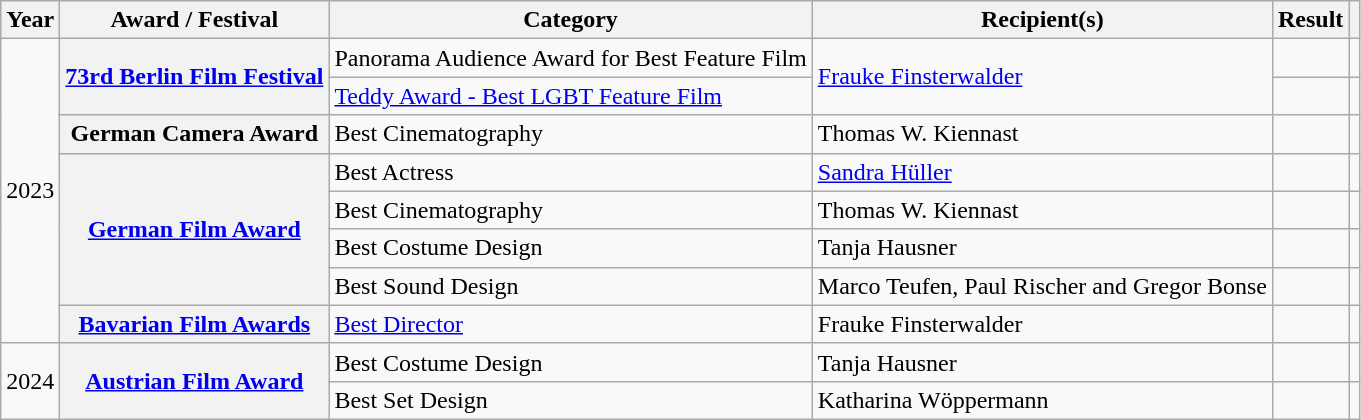<table class="wikitable">
<tr>
<th>Year</th>
<th>Award / Festival</th>
<th>Category</th>
<th>Recipient(s)</th>
<th>Result</th>
<th scope="col" class="unsortable"></th>
</tr>
<tr>
<td rowspan="8">2023</td>
<th scope="row" rowspan="2"><a href='#'>73rd Berlin Film Festival</a></th>
<td>Panorama Audience Award for Best Feature Film</td>
<td rowspan="2"><a href='#'>Frauke Finsterwalder</a></td>
<td></td>
<td></td>
</tr>
<tr>
<td><a href='#'>Teddy Award - Best LGBT Feature Film</a></td>
<td></td>
<td></td>
</tr>
<tr>
<th scope="row">German Camera Award</th>
<td>Best Cinematography</td>
<td>Thomas W. Kiennast</td>
<td></td>
<td></td>
</tr>
<tr>
<th scope="row" rowspan="4"><a href='#'>German Film Award</a></th>
<td>Best Actress</td>
<td><a href='#'>Sandra Hüller</a></td>
<td></td>
<td></td>
</tr>
<tr>
<td>Best Cinematography</td>
<td>Thomas W. Kiennast</td>
<td></td>
<td></td>
</tr>
<tr>
<td>Best Costume Design</td>
<td>Tanja Hausner</td>
<td></td>
<td></td>
</tr>
<tr>
<td>Best Sound Design</td>
<td>Marco Teufen, Paul Rischer and Gregor Bonse</td>
<td></td>
<td></td>
</tr>
<tr>
<th scope="row"><a href='#'>Bavarian Film Awards</a></th>
<td><a href='#'>Best Director</a></td>
<td>Frauke Finsterwalder</td>
<td></td>
<td></td>
</tr>
<tr>
<td rowspan="2">2024</td>
<th scope="row" rowspan="2"><a href='#'>Austrian Film Award</a></th>
<td>Best Costume Design</td>
<td>Tanja Hausner</td>
<td></td>
<td></td>
</tr>
<tr>
<td>Best Set Design</td>
<td>Katharina Wöppermann</td>
<td></td>
<td></td>
</tr>
</table>
